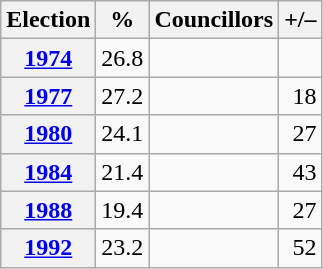<table class="wikitable" style="text-align:right">
<tr>
<th>Election</th>
<th>%</th>
<th>Councillors</th>
<th>+/–</th>
</tr>
<tr>
<th><a href='#'>1974</a></th>
<td>26.8</td>
<td></td>
<td></td>
</tr>
<tr>
<th><a href='#'>1977</a></th>
<td>27.2</td>
<td></td>
<td> 18</td>
</tr>
<tr>
<th><a href='#'>1980</a></th>
<td>24.1</td>
<td></td>
<td> 27</td>
</tr>
<tr>
<th><a href='#'>1984</a></th>
<td>21.4</td>
<td></td>
<td> 43</td>
</tr>
<tr>
<th><a href='#'>1988</a></th>
<td>19.4</td>
<td></td>
<td> 27</td>
</tr>
<tr>
<th><a href='#'>1992</a></th>
<td>23.2</td>
<td></td>
<td> 52</td>
</tr>
</table>
